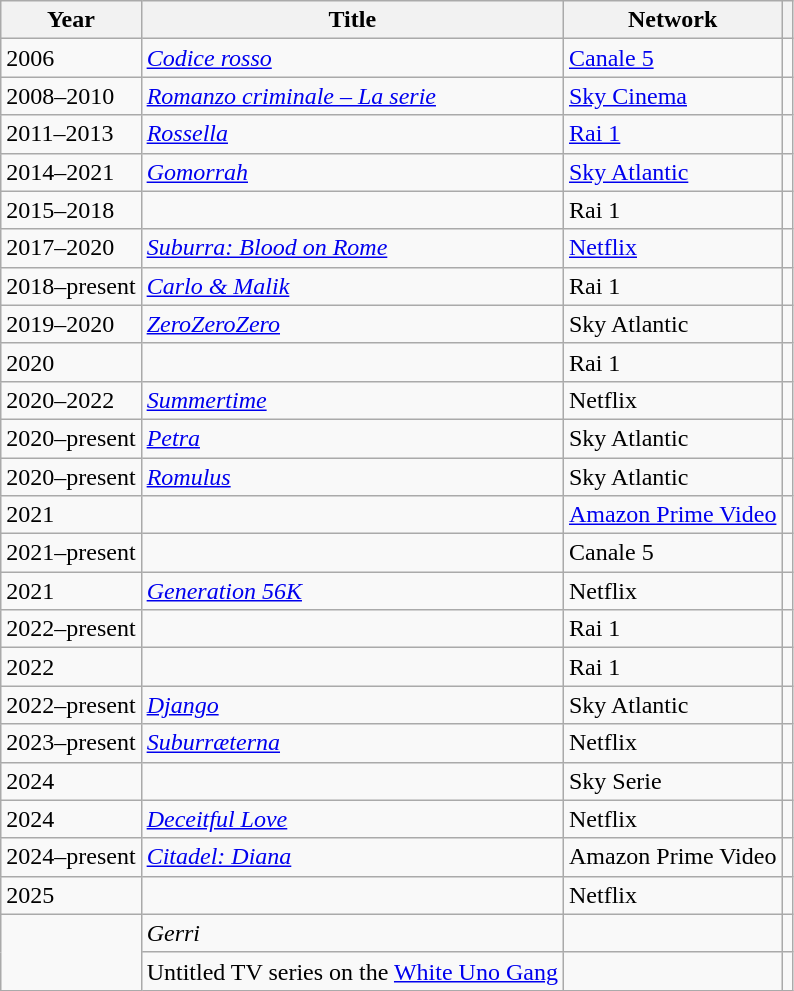<table class="wikitable plainrowheaders sortable">
<tr style="text-align:center;">
<th>Year</th>
<th>Title</th>
<th>Network</th>
<th class="unsortable"></th>
</tr>
<tr>
<td>2006</td>
<td><em><a href='#'>Codice rosso</a></em></td>
<td><a href='#'>Canale 5</a></td>
<td></td>
</tr>
<tr>
<td>2008–2010</td>
<td><em><a href='#'>Romanzo criminale – La serie</a></em></td>
<td><a href='#'>Sky Cinema</a></td>
<td></td>
</tr>
<tr>
<td>2011–2013</td>
<td><em><a href='#'>Rossella</a></em></td>
<td><a href='#'>Rai 1</a></td>
<td></td>
</tr>
<tr>
<td>2014–2021</td>
<td><em><a href='#'>Gomorrah</a></em></td>
<td><a href='#'>Sky Atlantic</a></td>
<td></td>
</tr>
<tr>
<td>2015–2018</td>
<td><em></em></td>
<td>Rai 1</td>
<td></td>
</tr>
<tr>
<td>2017–2020</td>
<td><em><a href='#'>Suburra: Blood on Rome</a></em></td>
<td><a href='#'>Netflix</a></td>
<td></td>
</tr>
<tr>
<td>2018–present</td>
<td><em><a href='#'>Carlo & Malik</a></em></td>
<td>Rai 1</td>
<td></td>
</tr>
<tr>
<td>2019–2020</td>
<td><em><a href='#'>ZeroZeroZero</a></em></td>
<td>Sky Atlantic</td>
<td></td>
</tr>
<tr>
<td>2020</td>
<td><em></em></td>
<td>Rai 1</td>
<td></td>
</tr>
<tr>
<td>2020–2022</td>
<td><em><a href='#'>Summertime</a></em></td>
<td>Netflix</td>
<td></td>
</tr>
<tr>
<td>2020–present</td>
<td><em><a href='#'>Petra</a></em></td>
<td>Sky Atlantic</td>
<td></td>
</tr>
<tr>
<td>2020–present</td>
<td><em><a href='#'>Romulus</a></em></td>
<td>Sky Atlantic</td>
<td></td>
</tr>
<tr>
<td>2021</td>
<td><em></em></td>
<td><a href='#'>Amazon Prime Video</a></td>
<td></td>
</tr>
<tr>
<td>2021–present</td>
<td><em></em></td>
<td>Canale 5</td>
<td></td>
</tr>
<tr>
<td>2021</td>
<td><em><a href='#'>Generation 56K</a></em></td>
<td>Netflix</td>
<td></td>
</tr>
<tr>
<td>2022–present</td>
<td><em></em></td>
<td>Rai 1</td>
<td></td>
</tr>
<tr>
<td>2022</td>
<td><em></em></td>
<td>Rai 1</td>
<td></td>
</tr>
<tr>
<td>2022–present</td>
<td><em><a href='#'>Django</a></em></td>
<td>Sky Atlantic</td>
<td></td>
</tr>
<tr>
<td>2023–present</td>
<td><em><a href='#'>Suburræterna</a></em></td>
<td>Netflix</td>
<td></td>
</tr>
<tr>
<td>2024</td>
<td><em></em></td>
<td>Sky Serie</td>
<td></td>
</tr>
<tr>
<td>2024</td>
<td><em><a href='#'>Deceitful Love</a></em></td>
<td>Netflix</td>
<td></td>
</tr>
<tr>
<td>2024–present</td>
<td><em><a href='#'>Citadel: Diana</a></em></td>
<td>Amazon Prime Video</td>
<td></td>
</tr>
<tr>
<td>2025</td>
<td><em></em></td>
<td>Netflix</td>
<td></td>
</tr>
<tr>
<td rowspan="2"></td>
<td><em>Gerri</em></td>
<td></td>
<td></td>
</tr>
<tr>
<td>Untitled TV series on the <a href='#'>White Uno Gang</a></td>
<td></td>
<td></td>
</tr>
</table>
